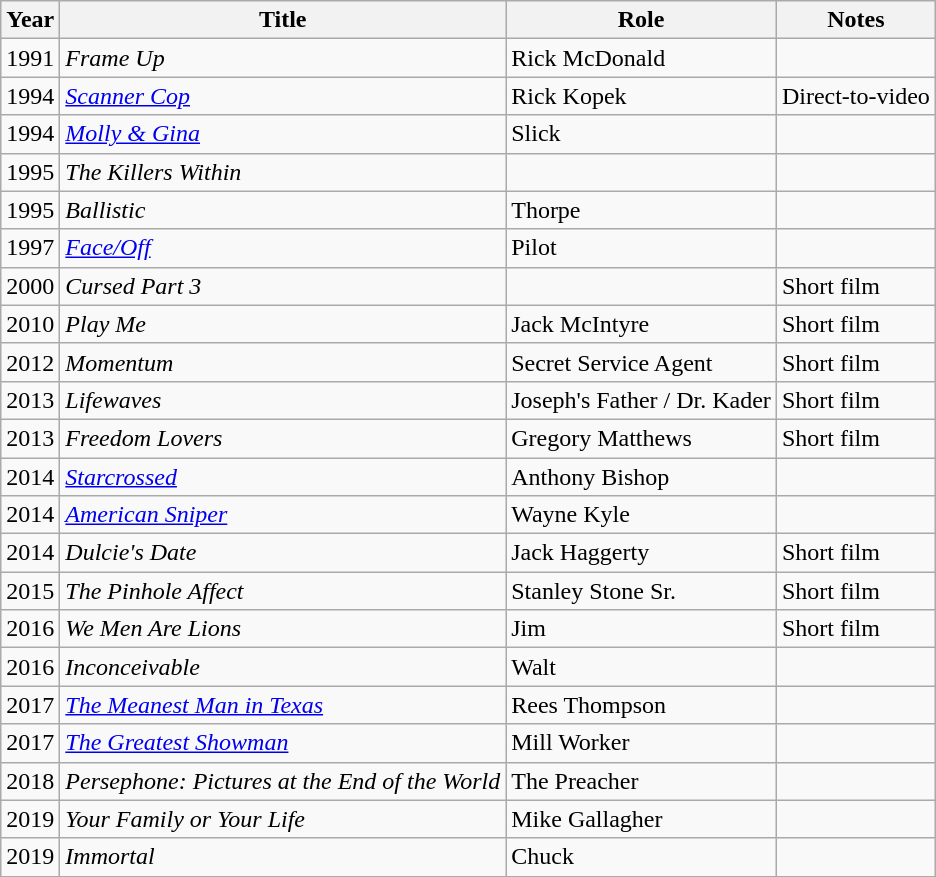<table class="wikitable sortable">
<tr>
<th>Year</th>
<th>Title</th>
<th>Role</th>
<th>Notes</th>
</tr>
<tr>
<td>1991</td>
<td><em>Frame Up</em></td>
<td>Rick McDonald</td>
<td></td>
</tr>
<tr>
<td>1994</td>
<td><em><a href='#'>Scanner Cop</a></em></td>
<td>Rick Kopek</td>
<td>Direct-to-video</td>
</tr>
<tr>
<td>1994</td>
<td><em><a href='#'>Molly & Gina</a></em></td>
<td>Slick</td>
<td></td>
</tr>
<tr>
<td>1995</td>
<td><em>The Killers Within</em></td>
<td></td>
<td></td>
</tr>
<tr>
<td>1995</td>
<td><em>Ballistic</em></td>
<td>Thorpe</td>
<td></td>
</tr>
<tr>
<td>1997</td>
<td><em><a href='#'>Face/Off</a></em></td>
<td>Pilot</td>
<td></td>
</tr>
<tr>
<td>2000</td>
<td><em>Cursed Part 3</em></td>
<td></td>
<td>Short film</td>
</tr>
<tr>
<td>2010</td>
<td><em>Play Me</em></td>
<td>Jack McIntyre</td>
<td>Short film</td>
</tr>
<tr>
<td>2012</td>
<td><em>Momentum</em></td>
<td>Secret Service Agent</td>
<td>Short film</td>
</tr>
<tr>
<td>2013</td>
<td><em>Lifewaves</em></td>
<td>Joseph's Father / Dr. Kader</td>
<td>Short film</td>
</tr>
<tr>
<td>2013</td>
<td><em>Freedom Lovers</em></td>
<td>Gregory Matthews</td>
<td>Short film</td>
</tr>
<tr>
<td>2014</td>
<td><em><a href='#'>Starcrossed</a></em></td>
<td>Anthony Bishop</td>
<td></td>
</tr>
<tr>
<td>2014</td>
<td><em><a href='#'>American Sniper</a></em></td>
<td>Wayne Kyle</td>
<td></td>
</tr>
<tr>
<td>2014</td>
<td><em>Dulcie's Date</em></td>
<td>Jack Haggerty</td>
<td>Short film</td>
</tr>
<tr>
<td>2015</td>
<td><em>The Pinhole Affect</em></td>
<td>Stanley Stone Sr.</td>
<td>Short film</td>
</tr>
<tr>
<td>2016</td>
<td><em>We Men Are Lions</em></td>
<td>Jim</td>
<td>Short film</td>
</tr>
<tr>
<td>2016</td>
<td><em>Inconceivable</em></td>
<td>Walt</td>
<td></td>
</tr>
<tr>
<td>2017</td>
<td><em><a href='#'>The Meanest Man in Texas</a></em></td>
<td>Rees Thompson</td>
<td></td>
</tr>
<tr>
<td>2017</td>
<td><em><a href='#'>The Greatest Showman</a></em></td>
<td>Mill Worker</td>
<td></td>
</tr>
<tr>
<td>2018</td>
<td><em>Persephone: Pictures at the End of the World</em></td>
<td>The Preacher</td>
<td></td>
</tr>
<tr>
<td>2019</td>
<td><em>Your Family or Your Life</em></td>
<td>Mike Gallagher</td>
<td></td>
</tr>
<tr>
<td>2019</td>
<td><em>Immortal</em></td>
<td>Chuck</td>
<td></td>
</tr>
<tr>
</tr>
</table>
